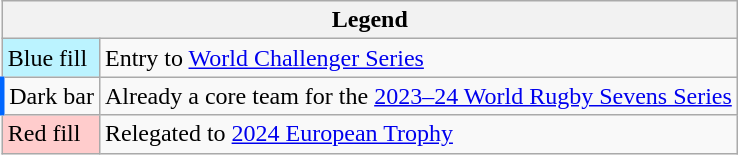<table class="wikitable">
<tr>
<th colspan="2">Legend</th>
</tr>
<tr>
<td bgcolor="#bbf3ff">Blue fill</td>
<td>Entry to <a href='#'>World Challenger Series</a></td>
</tr>
<tr>
<td style="border-left:3px solid #06f;">Dark bar</td>
<td>Already a core team for the <a href='#'>2023–24 World Rugby Sevens Series</a></td>
</tr>
<tr>
<td bgcolor="#ffcccc">Red fill</td>
<td>Relegated to <a href='#'>2024 European Trophy</a></td>
</tr>
</table>
